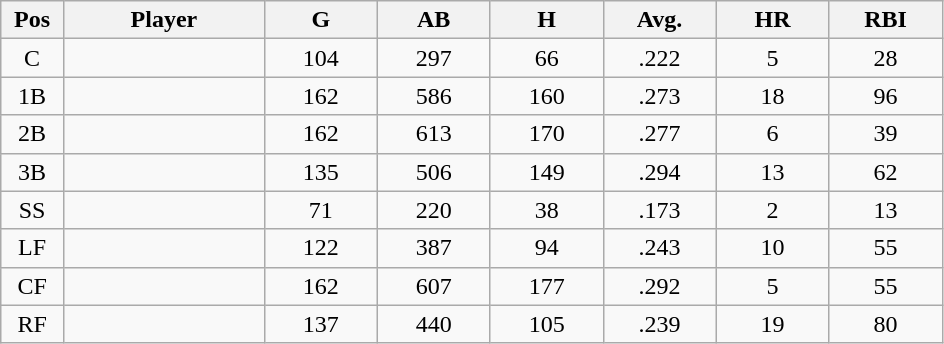<table class="wikitable sortable">
<tr>
<th bgcolor="#DDDDFF" width="5%">Pos</th>
<th bgcolor="#DDDDFF" width="16%">Player</th>
<th bgcolor="#DDDDFF" width="9%">G</th>
<th bgcolor="#DDDDFF" width="9%">AB</th>
<th bgcolor="#DDDDFF" width="9%">H</th>
<th bgcolor="#DDDDFF" width="9%">Avg.</th>
<th bgcolor="#DDDDFF" width="9%">HR</th>
<th bgcolor="#DDDDFF" width="9%">RBI</th>
</tr>
<tr align="center">
<td>C</td>
<td></td>
<td>104</td>
<td>297</td>
<td>66</td>
<td>.222</td>
<td>5</td>
<td>28</td>
</tr>
<tr align="center">
<td>1B</td>
<td></td>
<td>162</td>
<td>586</td>
<td>160</td>
<td>.273</td>
<td>18</td>
<td>96</td>
</tr>
<tr align="center">
<td>2B</td>
<td></td>
<td>162</td>
<td>613</td>
<td>170</td>
<td>.277</td>
<td>6</td>
<td>39</td>
</tr>
<tr align="center">
<td>3B</td>
<td></td>
<td>135</td>
<td>506</td>
<td>149</td>
<td>.294</td>
<td>13</td>
<td>62</td>
</tr>
<tr align="center">
<td>SS</td>
<td></td>
<td>71</td>
<td>220</td>
<td>38</td>
<td>.173</td>
<td>2</td>
<td>13</td>
</tr>
<tr align="center">
<td>LF</td>
<td></td>
<td>122</td>
<td>387</td>
<td>94</td>
<td>.243</td>
<td>10</td>
<td>55</td>
</tr>
<tr align="center">
<td>CF</td>
<td></td>
<td>162</td>
<td>607</td>
<td>177</td>
<td>.292</td>
<td>5</td>
<td>55</td>
</tr>
<tr align="center">
<td>RF</td>
<td></td>
<td>137</td>
<td>440</td>
<td>105</td>
<td>.239</td>
<td>19</td>
<td>80</td>
</tr>
</table>
